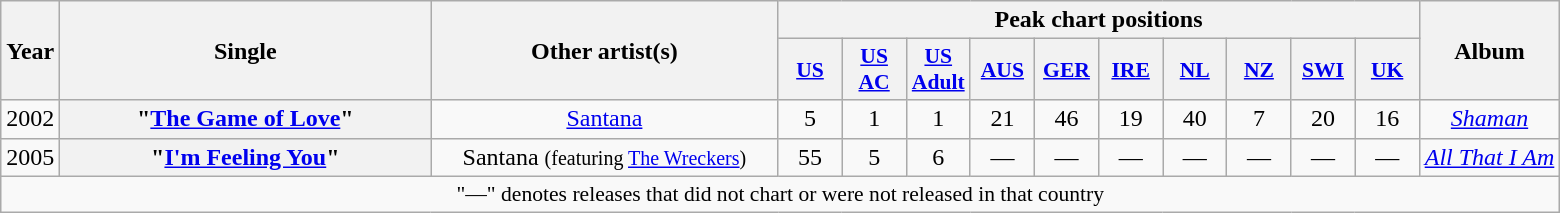<table class="wikitable plainrowheaders" style="text-align:center;">
<tr>
<th scope="col" rowspan="2">Year</th>
<th scope="col" rowspan="2" style="width:15em;">Single</th>
<th scope="col" rowspan="2" style="width:14em;">Other artist(s)</th>
<th scope="col" colspan="10">Peak chart positions</th>
<th scope="col" rowspan="2">Album</th>
</tr>
<tr>
<th scope="col" style="width:2.5em;font-size:90%;"><a href='#'>US</a><br></th>
<th scope="col" style="width:2.5em;font-size:90%;"><a href='#'>US<br>AC</a><br></th>
<th scope="col" style="width:2.5em;font-size:90%;"><a href='#'>US Adult</a><br></th>
<th scope="col" style="width:2.5em;font-size:90%;"><a href='#'>AUS</a><br></th>
<th scope="col" style="width:2.5em;font-size:90%;"><a href='#'>GER</a><br></th>
<th scope="col" style="width:2.5em;font-size:90%;"><a href='#'>IRE</a><br></th>
<th scope="col" style="width:2.5em;font-size:90%;"><a href='#'>NL</a><br></th>
<th scope="col" style="width:2.5em;font-size:90%;"><a href='#'>NZ</a><br></th>
<th scope="col" style="width:2.5em;font-size:90%;"><a href='#'>SWI</a><br></th>
<th scope="col" style="width:2.5em;font-size:90%;"><a href='#'>UK</a><br></th>
</tr>
<tr>
<td>2002</td>
<th scope="row">"<a href='#'>The Game of Love</a>"</th>
<td><a href='#'>Santana</a></td>
<td>5</td>
<td>1</td>
<td>1</td>
<td>21</td>
<td>46</td>
<td>19</td>
<td>40</td>
<td>7</td>
<td>20</td>
<td>16</td>
<td><em><a href='#'>Shaman</a></em></td>
</tr>
<tr>
<td>2005</td>
<th scope="row">"<a href='#'>I'm Feeling You</a>"</th>
<td>Santana <small>(featuring <a href='#'>The Wreckers</a>)</small></td>
<td>55</td>
<td>5</td>
<td>6</td>
<td>—</td>
<td>—</td>
<td>—</td>
<td>—</td>
<td>—</td>
<td>—</td>
<td>—</td>
<td><em><a href='#'>All That I Am</a></em></td>
</tr>
<tr>
<td colspan="15" style="font-size:90%;">"—" denotes releases that did not chart or were not released in that country</td>
</tr>
</table>
